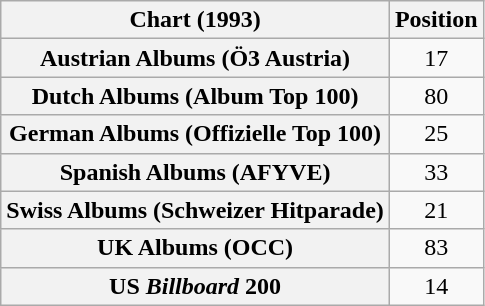<table class="wikitable sortable plainrowheaders" style="text-align:center">
<tr>
<th scope="col">Chart (1993)</th>
<th scope="col">Position</th>
</tr>
<tr>
<th scope="row">Austrian Albums (Ö3 Austria)</th>
<td>17</td>
</tr>
<tr>
<th scope="row">Dutch Albums (Album Top 100)</th>
<td>80</td>
</tr>
<tr>
<th scope="row">German Albums (Offizielle Top 100)</th>
<td>25</td>
</tr>
<tr>
<th scope="row">Spanish Albums (AFYVE)</th>
<td>33</td>
</tr>
<tr>
<th scope="row">Swiss Albums (Schweizer Hitparade)</th>
<td>21</td>
</tr>
<tr>
<th scope="row">UK Albums (OCC)</th>
<td>83</td>
</tr>
<tr>
<th scope="row">US <em>Billboard</em> 200</th>
<td>14</td>
</tr>
</table>
